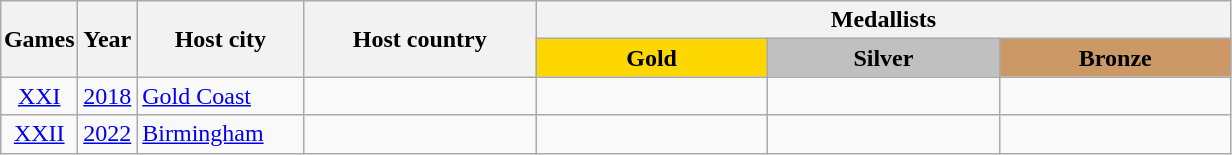<table class=wikitable>
<tr>
<th rowspan=2 style="padding:0.1em;">Games</th>
<th rowspan=2>Year</th>
<th rowspan=2 style="width:6.5em;">Host city</th>
<th rowspan=2 style="width:9.2em;">Host country</th>
<th colspan=3>Medallists</th>
</tr>
<tr>
<td bgcolor="gold" align=center style="width:9.2em;"><strong>Gold</strong></td>
<td bgcolor="silver" align=center style="width:9.2em;"><strong>Silver</strong></td>
<td bgcolor="cc9966" align=center style="width:9.2em;"><strong>Bronze</strong></td>
</tr>
<tr>
<td align=center><a href='#'>XXI</a></td>
<td><a href='#'>2018</a></td>
<td><a href='#'>Gold Coast</a></td>
<td></td>
<td></td>
<td></td>
<td></td>
</tr>
<tr>
<td align=center><a href='#'>XXII</a></td>
<td><a href='#'>2022</a></td>
<td><a href='#'>Birmingham</a></td>
<td></td>
<td></td>
<td></td>
<td></td>
</tr>
</table>
